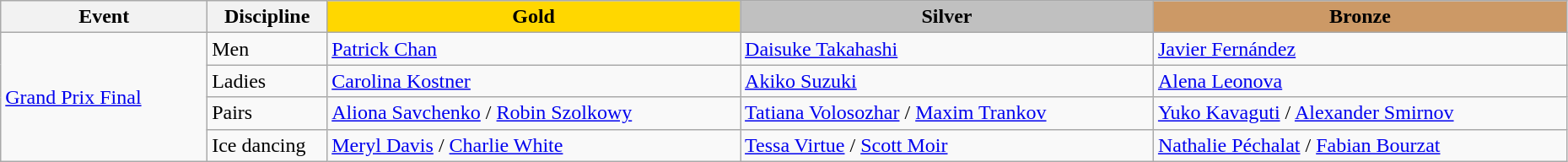<table class="wikitable" width="98%">
<tr>
<th width="10%">Event</th>
<th width="5%">Discipline</th>
<td width = "20%" align=center bgcolor=gold><strong>Gold</strong></td>
<td width = "20%" align=center bgcolor=silver><strong>Silver</strong></td>
<td width = "20%" align=center bgcolor=cc9966><strong>Bronze</strong></td>
</tr>
<tr>
<td rowspan=4><a href='#'>Grand Prix Final</a></td>
<td>Men</td>
<td> <a href='#'>Patrick Chan</a></td>
<td> <a href='#'>Daisuke Takahashi</a></td>
<td> <a href='#'>Javier Fernández</a></td>
</tr>
<tr>
<td>Ladies</td>
<td> <a href='#'>Carolina Kostner</a></td>
<td> <a href='#'>Akiko Suzuki</a></td>
<td> <a href='#'>Alena Leonova</a></td>
</tr>
<tr>
<td>Pairs</td>
<td> <a href='#'>Aliona Savchenko</a> / <a href='#'>Robin Szolkowy</a></td>
<td> <a href='#'>Tatiana Volosozhar</a> / <a href='#'>Maxim Trankov</a></td>
<td> <a href='#'>Yuko Kavaguti</a> / <a href='#'>Alexander Smirnov</a></td>
</tr>
<tr>
<td>Ice dancing</td>
<td> <a href='#'>Meryl Davis</a> / <a href='#'>Charlie White</a></td>
<td> <a href='#'>Tessa Virtue</a> / <a href='#'>Scott Moir</a></td>
<td> <a href='#'>Nathalie Péchalat</a> / <a href='#'>Fabian Bourzat</a></td>
</tr>
</table>
